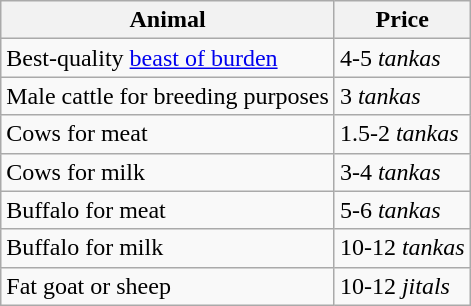<table class="wikitable sortable collapsible">
<tr>
<th>Animal</th>
<th>Price</th>
</tr>
<tr>
<td>Best-quality <a href='#'>beast of burden</a></td>
<td>4-5 <em>tankas</em></td>
</tr>
<tr>
<td>Male cattle for breeding purposes</td>
<td>3 <em>tankas</em></td>
</tr>
<tr>
<td>Cows for meat</td>
<td>1.5-2 <em>tankas</em></td>
</tr>
<tr>
<td>Cows for milk</td>
<td>3-4 <em>tankas</em></td>
</tr>
<tr>
<td>Buffalo for meat</td>
<td>5-6 <em>tankas</em></td>
</tr>
<tr>
<td>Buffalo for milk</td>
<td>10-12 <em>tankas</em></td>
</tr>
<tr>
<td>Fat goat or sheep</td>
<td>10-12 <em>jitals</em></td>
</tr>
</table>
